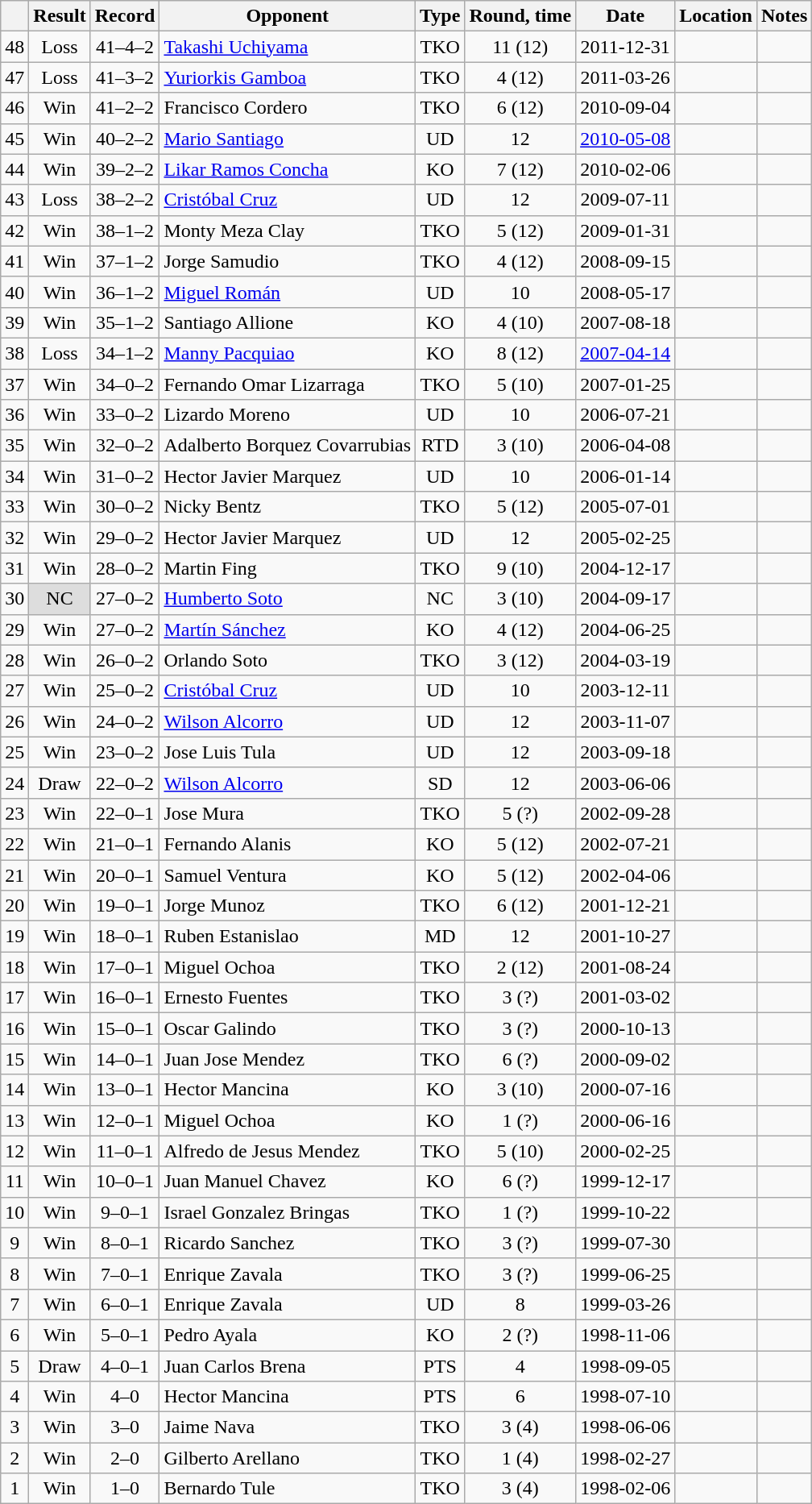<table class=wikitable style=text-align:center>
<tr>
<th></th>
<th>Result</th>
<th>Record</th>
<th>Opponent</th>
<th>Type</th>
<th>Round, time</th>
<th>Date</th>
<th>Location</th>
<th>Notes</th>
</tr>
<tr>
<td>48</td>
<td>Loss</td>
<td>41–4–2 </td>
<td align=left><a href='#'>Takashi Uchiyama</a></td>
<td>TKO</td>
<td>11 (12)</td>
<td>2011-12-31</td>
<td align=left></td>
<td align=left></td>
</tr>
<tr>
<td>47</td>
<td>Loss</td>
<td>41–3–2 </td>
<td align=left><a href='#'>Yuriorkis Gamboa</a></td>
<td>TKO</td>
<td>4 (12)</td>
<td>2011-03-26</td>
<td align=left></td>
<td align=left></td>
</tr>
<tr>
<td>46</td>
<td>Win</td>
<td>41–2–2 </td>
<td align=left>Francisco Cordero</td>
<td>TKO</td>
<td>6 (12)</td>
<td>2010-09-04</td>
<td align=left></td>
<td align=left></td>
</tr>
<tr>
<td>45</td>
<td>Win</td>
<td>40–2–2 </td>
<td align=left><a href='#'>Mario Santiago</a></td>
<td>UD</td>
<td>12</td>
<td><a href='#'>2010-05-08</a></td>
<td align=left></td>
<td align=left></td>
</tr>
<tr>
<td>44</td>
<td>Win</td>
<td>39–2–2 </td>
<td align=left><a href='#'>Likar Ramos Concha</a></td>
<td>KO</td>
<td>7 (12)</td>
<td>2010-02-06</td>
<td align=left></td>
<td align=left></td>
</tr>
<tr>
<td>43</td>
<td>Loss</td>
<td>38–2–2 </td>
<td align=left><a href='#'>Cristóbal Cruz</a></td>
<td>UD</td>
<td>12</td>
<td>2009-07-11</td>
<td align=left></td>
<td align=left></td>
</tr>
<tr>
<td>42</td>
<td>Win</td>
<td>38–1–2 </td>
<td align=left>Monty Meza Clay</td>
<td>TKO</td>
<td>5 (12)</td>
<td>2009-01-31</td>
<td align=left></td>
<td align=left></td>
</tr>
<tr>
<td>41</td>
<td>Win</td>
<td>37–1–2 </td>
<td align=left>Jorge Samudio</td>
<td>TKO</td>
<td>4 (12)</td>
<td>2008-09-15</td>
<td align=left></td>
<td align=left></td>
</tr>
<tr>
<td>40</td>
<td>Win</td>
<td>36–1–2 </td>
<td align=left><a href='#'>Miguel Román</a></td>
<td>UD</td>
<td>10</td>
<td>2008-05-17</td>
<td align=left></td>
<td align=left></td>
</tr>
<tr>
<td>39</td>
<td>Win</td>
<td>35–1–2 </td>
<td align=left>Santiago Allione</td>
<td>KO</td>
<td>4 (10)</td>
<td>2007-08-18</td>
<td align=left></td>
<td align=left></td>
</tr>
<tr>
<td>38</td>
<td>Loss</td>
<td>34–1–2 </td>
<td align=left><a href='#'>Manny Pacquiao</a></td>
<td>KO</td>
<td>8 (12)</td>
<td><a href='#'>2007-04-14</a></td>
<td align=left></td>
<td align=left></td>
</tr>
<tr>
<td>37</td>
<td>Win</td>
<td>34–0–2 </td>
<td align=left>Fernando Omar Lizarraga</td>
<td>TKO</td>
<td>5 (10)</td>
<td>2007-01-25</td>
<td align=left></td>
<td align=left></td>
</tr>
<tr>
<td>36</td>
<td>Win</td>
<td>33–0–2 </td>
<td align=left>Lizardo Moreno</td>
<td>UD</td>
<td>10</td>
<td>2006-07-21</td>
<td align=left></td>
<td align=left></td>
</tr>
<tr>
<td>35</td>
<td>Win</td>
<td>32–0–2 </td>
<td align=left>Adalberto Borquez Covarrubias</td>
<td>RTD</td>
<td>3 (10)</td>
<td>2006-04-08</td>
<td align=left></td>
<td align=left></td>
</tr>
<tr>
<td>34</td>
<td>Win</td>
<td>31–0–2 </td>
<td align=left>Hector Javier Marquez</td>
<td>UD</td>
<td>10</td>
<td>2006-01-14</td>
<td align=left></td>
<td align=left></td>
</tr>
<tr>
<td>33</td>
<td>Win</td>
<td>30–0–2 </td>
<td align=left>Nicky Bentz</td>
<td>TKO</td>
<td>5 (12)</td>
<td>2005-07-01</td>
<td align=left></td>
<td align=left></td>
</tr>
<tr>
<td>32</td>
<td>Win</td>
<td>29–0–2 </td>
<td align=left>Hector Javier Marquez</td>
<td>UD</td>
<td>12</td>
<td>2005-02-25</td>
<td align=left></td>
<td align=left></td>
</tr>
<tr>
<td>31</td>
<td>Win</td>
<td>28–0–2 </td>
<td align=left>Martin Fing</td>
<td>TKO</td>
<td>9 (10)</td>
<td>2004-12-17</td>
<td align=left></td>
<td align=left></td>
</tr>
<tr>
<td>30</td>
<td style=background:#DDD>NC</td>
<td>27–0–2 </td>
<td align=left><a href='#'>Humberto Soto</a></td>
<td>NC</td>
<td>3 (10)</td>
<td>2004-09-17</td>
<td align=left></td>
<td align=left></td>
</tr>
<tr>
<td>29</td>
<td>Win</td>
<td>27–0–2</td>
<td align=left><a href='#'>Martín Sánchez</a></td>
<td>KO</td>
<td>4 (12)</td>
<td>2004-06-25</td>
<td align=left></td>
<td align=left></td>
</tr>
<tr>
<td>28</td>
<td>Win</td>
<td>26–0–2</td>
<td align=left>Orlando Soto</td>
<td>TKO</td>
<td>3 (12)</td>
<td>2004-03-19</td>
<td align=left></td>
<td align=left></td>
</tr>
<tr>
<td>27</td>
<td>Win</td>
<td>25–0–2</td>
<td align=left><a href='#'>Cristóbal Cruz</a></td>
<td>UD</td>
<td>10</td>
<td>2003-12-11</td>
<td align=left></td>
<td align=left></td>
</tr>
<tr>
<td>26</td>
<td>Win</td>
<td>24–0–2</td>
<td align=left><a href='#'>Wilson Alcorro</a></td>
<td>UD</td>
<td>12</td>
<td>2003-11-07</td>
<td align=left></td>
<td align=left></td>
</tr>
<tr>
<td>25</td>
<td>Win</td>
<td>23–0–2</td>
<td align=left>Jose Luis Tula</td>
<td>UD</td>
<td>12</td>
<td>2003-09-18</td>
<td align=left></td>
<td align=left></td>
</tr>
<tr>
<td>24</td>
<td>Draw</td>
<td>22–0–2</td>
<td align=left><a href='#'>Wilson Alcorro</a></td>
<td>SD</td>
<td>12</td>
<td>2003-06-06</td>
<td align=left></td>
<td align=left></td>
</tr>
<tr>
<td>23</td>
<td>Win</td>
<td>22–0–1</td>
<td align=left>Jose Mura</td>
<td>TKO</td>
<td>5 (?)</td>
<td>2002-09-28</td>
<td align=left></td>
<td align=left></td>
</tr>
<tr>
<td>22</td>
<td>Win</td>
<td>21–0–1</td>
<td align=left>Fernando Alanis</td>
<td>KO</td>
<td>5 (12)</td>
<td>2002-07-21</td>
<td align=left></td>
<td align=left></td>
</tr>
<tr>
<td>21</td>
<td>Win</td>
<td>20–0–1</td>
<td align=left>Samuel Ventura</td>
<td>KO</td>
<td>5 (12)</td>
<td>2002-04-06</td>
<td align=left></td>
<td align=left></td>
</tr>
<tr>
<td>20</td>
<td>Win</td>
<td>19–0–1</td>
<td align=left>Jorge Munoz</td>
<td>TKO</td>
<td>6 (12)</td>
<td>2001-12-21</td>
<td align=left></td>
<td align=left></td>
</tr>
<tr>
<td>19</td>
<td>Win</td>
<td>18–0–1</td>
<td align=left>Ruben Estanislao</td>
<td>MD</td>
<td>12</td>
<td>2001-10-27</td>
<td align=left></td>
<td align=left></td>
</tr>
<tr>
<td>18</td>
<td>Win</td>
<td>17–0–1</td>
<td align=left>Miguel Ochoa</td>
<td>TKO</td>
<td>2 (12)</td>
<td>2001-08-24</td>
<td align=left></td>
<td align=left></td>
</tr>
<tr>
<td>17</td>
<td>Win</td>
<td>16–0–1</td>
<td align=left>Ernesto Fuentes</td>
<td>TKO</td>
<td>3 (?)</td>
<td>2001-03-02</td>
<td align=left></td>
<td align=left></td>
</tr>
<tr>
<td>16</td>
<td>Win</td>
<td>15–0–1</td>
<td align=left>Oscar Galindo</td>
<td>TKO</td>
<td>3 (?)</td>
<td>2000-10-13</td>
<td align=left></td>
<td align=left></td>
</tr>
<tr>
<td>15</td>
<td>Win</td>
<td>14–0–1</td>
<td align=left>Juan Jose Mendez</td>
<td>TKO</td>
<td>6 (?)</td>
<td>2000-09-02</td>
<td align=left></td>
<td align=left></td>
</tr>
<tr>
<td>14</td>
<td>Win</td>
<td>13–0–1</td>
<td align=left>Hector Mancina</td>
<td>KO</td>
<td>3 (10)</td>
<td>2000-07-16</td>
<td align=left></td>
<td align=left></td>
</tr>
<tr>
<td>13</td>
<td>Win</td>
<td>12–0–1</td>
<td align=left>Miguel Ochoa</td>
<td>KO</td>
<td>1 (?)</td>
<td>2000-06-16</td>
<td align=left></td>
<td align=left></td>
</tr>
<tr>
<td>12</td>
<td>Win</td>
<td>11–0–1</td>
<td align=left>Alfredo de Jesus Mendez</td>
<td>TKO</td>
<td>5 (10)</td>
<td>2000-02-25</td>
<td align=left></td>
<td align=left></td>
</tr>
<tr>
<td>11</td>
<td>Win</td>
<td>10–0–1</td>
<td align=left>Juan Manuel Chavez</td>
<td>KO</td>
<td>6 (?)</td>
<td>1999-12-17</td>
<td align=left></td>
<td align=left></td>
</tr>
<tr>
<td>10</td>
<td>Win</td>
<td>9–0–1</td>
<td align=left>Israel Gonzalez Bringas</td>
<td>TKO</td>
<td>1 (?)</td>
<td>1999-10-22</td>
<td align=left></td>
<td align=left></td>
</tr>
<tr>
<td>9</td>
<td>Win</td>
<td>8–0–1</td>
<td align=left>Ricardo Sanchez</td>
<td>TKO</td>
<td>3 (?)</td>
<td>1999-07-30</td>
<td align=left></td>
<td align=left></td>
</tr>
<tr>
<td>8</td>
<td>Win</td>
<td>7–0–1</td>
<td align=left>Enrique Zavala</td>
<td>TKO</td>
<td>3 (?)</td>
<td>1999-06-25</td>
<td align=left></td>
<td align=left></td>
</tr>
<tr>
<td>7</td>
<td>Win</td>
<td>6–0–1</td>
<td align=left>Enrique Zavala</td>
<td>UD</td>
<td>8</td>
<td>1999-03-26</td>
<td align=left></td>
<td align=left></td>
</tr>
<tr>
<td>6</td>
<td>Win</td>
<td>5–0–1</td>
<td align=left>Pedro Ayala</td>
<td>KO</td>
<td>2 (?)</td>
<td>1998-11-06</td>
<td align=left></td>
<td align=left></td>
</tr>
<tr>
<td>5</td>
<td>Draw</td>
<td>4–0–1</td>
<td align=left>Juan Carlos Brena</td>
<td>PTS</td>
<td>4</td>
<td>1998-09-05</td>
<td align=left></td>
<td align=left></td>
</tr>
<tr>
<td>4</td>
<td>Win</td>
<td>4–0</td>
<td align=left>Hector Mancina</td>
<td>PTS</td>
<td>6</td>
<td>1998-07-10</td>
<td align=left></td>
<td align=left></td>
</tr>
<tr>
<td>3</td>
<td>Win</td>
<td>3–0</td>
<td align=left>Jaime Nava</td>
<td>TKO</td>
<td>3 (4)</td>
<td>1998-06-06</td>
<td align=left></td>
<td align=left></td>
</tr>
<tr>
<td>2</td>
<td>Win</td>
<td>2–0</td>
<td align=left>Gilberto Arellano</td>
<td>TKO</td>
<td>1 (4)</td>
<td>1998-02-27</td>
<td align=left></td>
<td align=left></td>
</tr>
<tr>
<td>1</td>
<td>Win</td>
<td>1–0</td>
<td align=left>Bernardo Tule</td>
<td>TKO</td>
<td>3 (4)</td>
<td>1998-02-06</td>
<td align=left></td>
<td align=left></td>
</tr>
</table>
